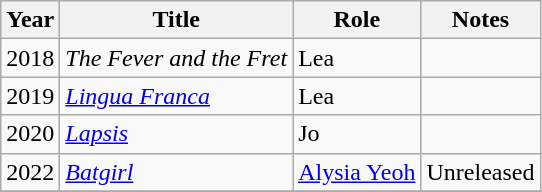<table class="wikitable sortable">
<tr>
<th>Year</th>
<th>Title</th>
<th>Role</th>
<th class="unsortable">Notes</th>
</tr>
<tr>
<td>2018</td>
<td><em>The Fever and the Fret</em></td>
<td>Lea</td>
<td></td>
</tr>
<tr>
<td>2019</td>
<td><em><a href='#'>Lingua Franca</a></em></td>
<td>Lea</td>
<td></td>
</tr>
<tr>
<td>2020</td>
<td><em><a href='#'>Lapsis</a></em></td>
<td>Jo</td>
<td></td>
</tr>
<tr>
<td>2022</td>
<td><em><a href='#'>Batgirl</a></em></td>
<td><a href='#'>Alysia Yeoh</a></td>
<td>Unreleased</td>
</tr>
<tr>
</tr>
</table>
